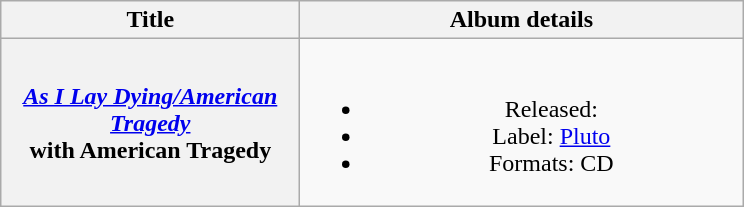<table class="wikitable plainrowheaders" style="text-align:center;">
<tr>
<th scope="col" style="width:12em;">Title</th>
<th scope="col" style="width:18em;">Album details</th>
</tr>
<tr>
<th scope="row"><em><a href='#'>As I Lay Dying/American Tragedy</a></em><br>with American Tragedy</th>
<td><br><ul><li>Released: </li><li>Label: <a href='#'>Pluto</a></li><li>Formats: CD</li></ul></td>
</tr>
</table>
